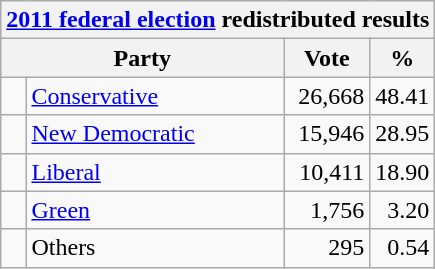<table class="wikitable">
<tr>
<th colspan="4"><a href='#'>2011 federal election</a> redistributed results</th>
</tr>
<tr>
<th bgcolor="#DDDDFF" width="130px" colspan="2">Party</th>
<th bgcolor="#DDDDFF" width="50px">Vote</th>
<th bgcolor="#DDDDFF" width="30px">%</th>
</tr>
<tr>
<td> </td>
<td><a href='#'>Conservative</a></td>
<td align=right>26,668</td>
<td align=right>48.41</td>
</tr>
<tr>
<td> </td>
<td><a href='#'>New Democratic</a></td>
<td align=right>15,946</td>
<td align=right>28.95</td>
</tr>
<tr>
<td> </td>
<td><a href='#'>Liberal</a></td>
<td align=right>10,411</td>
<td align=right>18.90</td>
</tr>
<tr>
<td> </td>
<td><a href='#'>Green</a></td>
<td align=right>1,756</td>
<td align=right>3.20</td>
</tr>
<tr>
<td> </td>
<td>Others</td>
<td align=right>295</td>
<td align=right>0.54</td>
</tr>
</table>
